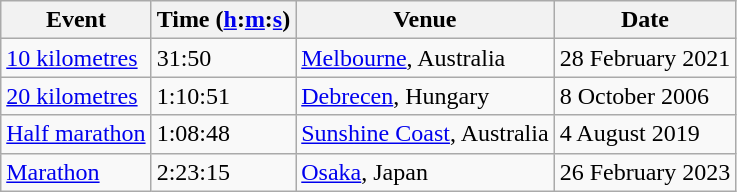<table class=wikitable>
<tr>
<th>Event</th>
<th>Time (<a href='#'>h</a>:<a href='#'>m</a>:<a href='#'>s</a>)</th>
<th>Venue</th>
<th>Date</th>
</tr>
<tr>
<td><a href='#'>10 kilometres</a></td>
<td>31:50</td>
<td><a href='#'>Melbourne</a>, Australia</td>
<td>28 February 2021</td>
</tr>
<tr>
<td><a href='#'>20 kilometres</a></td>
<td>1:10:51</td>
<td><a href='#'>Debrecen</a>, Hungary</td>
<td>8 October 2006</td>
</tr>
<tr>
<td><a href='#'>Half marathon</a></td>
<td>1:08:48</td>
<td><a href='#'>Sunshine Coast</a>, Australia</td>
<td>4 August 2019</td>
</tr>
<tr>
<td><a href='#'>Marathon</a></td>
<td>2:23:15</td>
<td><a href='#'>Osaka</a>, Japan</td>
<td>26 February 2023</td>
</tr>
</table>
